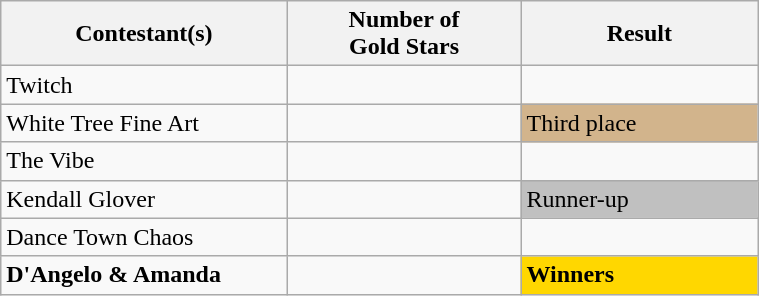<table class="wikitable" style="width:40%;">
<tr>
<th style="width:3%;">Contestant(s)</th>
<th style="width:3%;">Number of<br>Gold Stars</th>
<th style="width:3%;">Result</th>
</tr>
<tr>
<td>Twitch</td>
<td></td>
<td></td>
</tr>
<tr>
<td>White Tree Fine Art</td>
<td></td>
<td bgcolor="tan">Third place</td>
</tr>
<tr>
<td>The Vibe</td>
<td></td>
<td></td>
</tr>
<tr>
<td>Kendall Glover</td>
<td></td>
<td bgcolor="silver">Runner-up</td>
</tr>
<tr>
<td>Dance Town Chaos</td>
<td></td>
<td></td>
</tr>
<tr>
<td><strong>D'Angelo & Amanda</strong></td>
<td></td>
<td bgcolor="gold"><strong>Winners</strong></td>
</tr>
</table>
